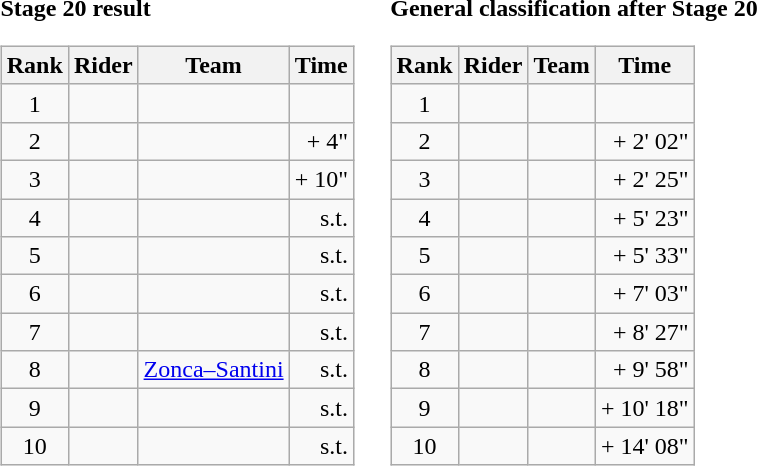<table>
<tr>
<td><strong>Stage 20 result</strong><br><table class="wikitable">
<tr>
<th scope="col">Rank</th>
<th scope="col">Rider</th>
<th scope="col">Team</th>
<th scope="col">Time</th>
</tr>
<tr>
<td style="text-align:center;">1</td>
<td></td>
<td></td>
<td style="text-align:right;"></td>
</tr>
<tr>
<td style="text-align:center;">2</td>
<td></td>
<td></td>
<td style="text-align:right;">+ 4"</td>
</tr>
<tr>
<td style="text-align:center;">3</td>
<td></td>
<td></td>
<td style="text-align:right;">+ 10"</td>
</tr>
<tr>
<td style="text-align:center;">4</td>
<td></td>
<td></td>
<td style="text-align:right;">s.t.</td>
</tr>
<tr>
<td style="text-align:center;">5</td>
<td></td>
<td></td>
<td style="text-align:right;">s.t.</td>
</tr>
<tr>
<td style="text-align:center;">6</td>
<td></td>
<td></td>
<td style="text-align:right;">s.t.</td>
</tr>
<tr>
<td style="text-align:center;">7</td>
<td></td>
<td></td>
<td style="text-align:right;">s.t.</td>
</tr>
<tr>
<td style="text-align:center;">8</td>
<td></td>
<td><a href='#'>Zonca–Santini</a></td>
<td style="text-align:right;">s.t.</td>
</tr>
<tr>
<td style="text-align:center;">9</td>
<td></td>
<td></td>
<td style="text-align:right;">s.t.</td>
</tr>
<tr>
<td style="text-align:center;">10</td>
<td></td>
<td></td>
<td style="text-align:right;">s.t.</td>
</tr>
</table>
</td>
<td></td>
<td><strong>General classification after Stage 20</strong><br><table class="wikitable">
<tr>
<th scope="col">Rank</th>
<th scope="col">Rider</th>
<th scope="col">Team</th>
<th scope="col">Time</th>
</tr>
<tr>
<td style="text-align:center;">1</td>
<td></td>
<td></td>
<td style="text-align:right;"></td>
</tr>
<tr>
<td style="text-align:center;">2</td>
<td></td>
<td></td>
<td style="text-align:right;">+ 2' 02"</td>
</tr>
<tr>
<td style="text-align:center;">3</td>
<td></td>
<td></td>
<td style="text-align:right;">+ 2' 25"</td>
</tr>
<tr>
<td style="text-align:center;">4</td>
<td></td>
<td></td>
<td style="text-align:right;">+ 5' 23"</td>
</tr>
<tr>
<td style="text-align:center;">5</td>
<td></td>
<td></td>
<td style="text-align:right;">+ 5' 33"</td>
</tr>
<tr>
<td style="text-align:center;">6</td>
<td></td>
<td></td>
<td style="text-align:right;">+ 7' 03"</td>
</tr>
<tr>
<td style="text-align:center;">7</td>
<td></td>
<td></td>
<td style="text-align:right;">+ 8' 27"</td>
</tr>
<tr>
<td style="text-align:center;">8</td>
<td></td>
<td></td>
<td style="text-align:right;">+ 9' 58"</td>
</tr>
<tr>
<td style="text-align:center;">9</td>
<td></td>
<td></td>
<td style="text-align:right;">+ 10' 18"</td>
</tr>
<tr>
<td style="text-align:center;">10</td>
<td></td>
<td></td>
<td style="text-align:right;">+ 14' 08"</td>
</tr>
</table>
</td>
</tr>
</table>
